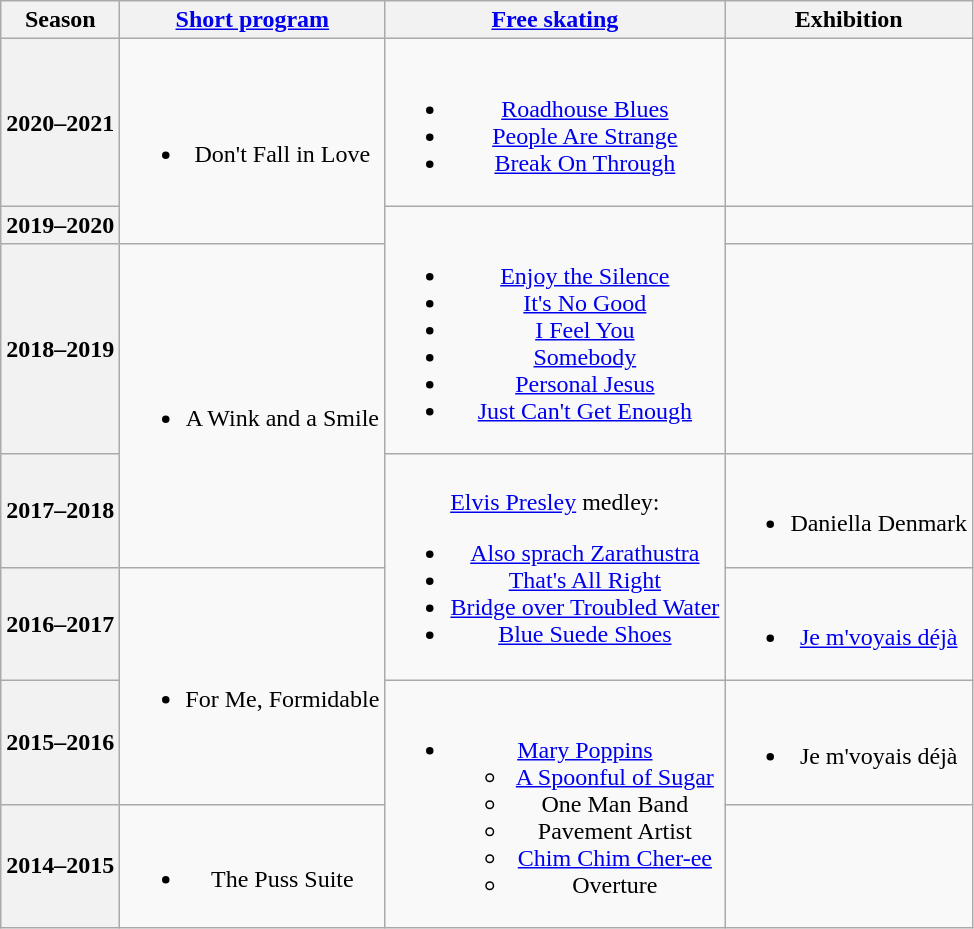<table class=wikitable style=text-align:center>
<tr>
<th>Season</th>
<th><a href='#'>Short program</a></th>
<th><a href='#'>Free skating</a></th>
<th>Exhibition</th>
</tr>
<tr>
<th>2020–2021 <br></th>
<td rowspan=2><br><ul><li>Don't Fall in Love <br> </li></ul></td>
<td><br><ul><li><a href='#'>Roadhouse Blues</a></li><li><a href='#'>People Are Strange</a></li><li><a href='#'>Break On Through</a> <br></li></ul></td>
<td></td>
</tr>
<tr>
<th>2019–2020 <br></th>
<td rowspan=2><br><ul><li><a href='#'>Enjoy the Silence</a></li><li><a href='#'>It's No Good</a></li><li><a href='#'>I Feel You</a></li><li><a href='#'>Somebody</a></li><li><a href='#'>Personal Jesus</a></li><li><a href='#'>Just Can't Get Enough</a> <br></li></ul></td>
<td></td>
</tr>
<tr>
<th>2018–2019 <br></th>
<td rowspan=2><br><ul><li>A Wink and a Smile <br></li></ul></td>
<td></td>
</tr>
<tr>
<th>2017–2018 <br></th>
<td rowspan=2><br><a href='#'>Elvis Presley</a> medley:<ul><li><a href='#'>Also sprach Zarathustra</a> <br></li><li><a href='#'>That's All Right</a> <br></li><li><a href='#'>Bridge over Troubled Water</a> <br></li><li><a href='#'>Blue Suede Shoes</a> <br></li></ul></td>
<td><br><ul><li>Daniella Denmark <br></li></ul></td>
</tr>
<tr>
<th>2016–2017 <br> </th>
<td rowspan=2><br><ul><li>For Me, Formidable <br></li></ul></td>
<td><br><ul><li><a href='#'>Je m'voyais déjà</a> <br></li></ul></td>
</tr>
<tr>
<th>2015–2016 <br> </th>
<td rowspan=2><br><ul><li><a href='#'>Mary Poppins</a> <br><ul><li><a href='#'>A Spoonful of Sugar</a></li><li>One Man Band</li><li>Pavement Artist</li><li><a href='#'>Chim Chim Cher-ee</a></li><li>Overture <br></li></ul></li></ul></td>
<td><br><ul><li>Je m'voyais déjà <br></li></ul></td>
</tr>
<tr>
<th>2014–2015 <br> </th>
<td><br><ul><li>The Puss Suite <br></li></ul></td>
<td></td>
</tr>
</table>
